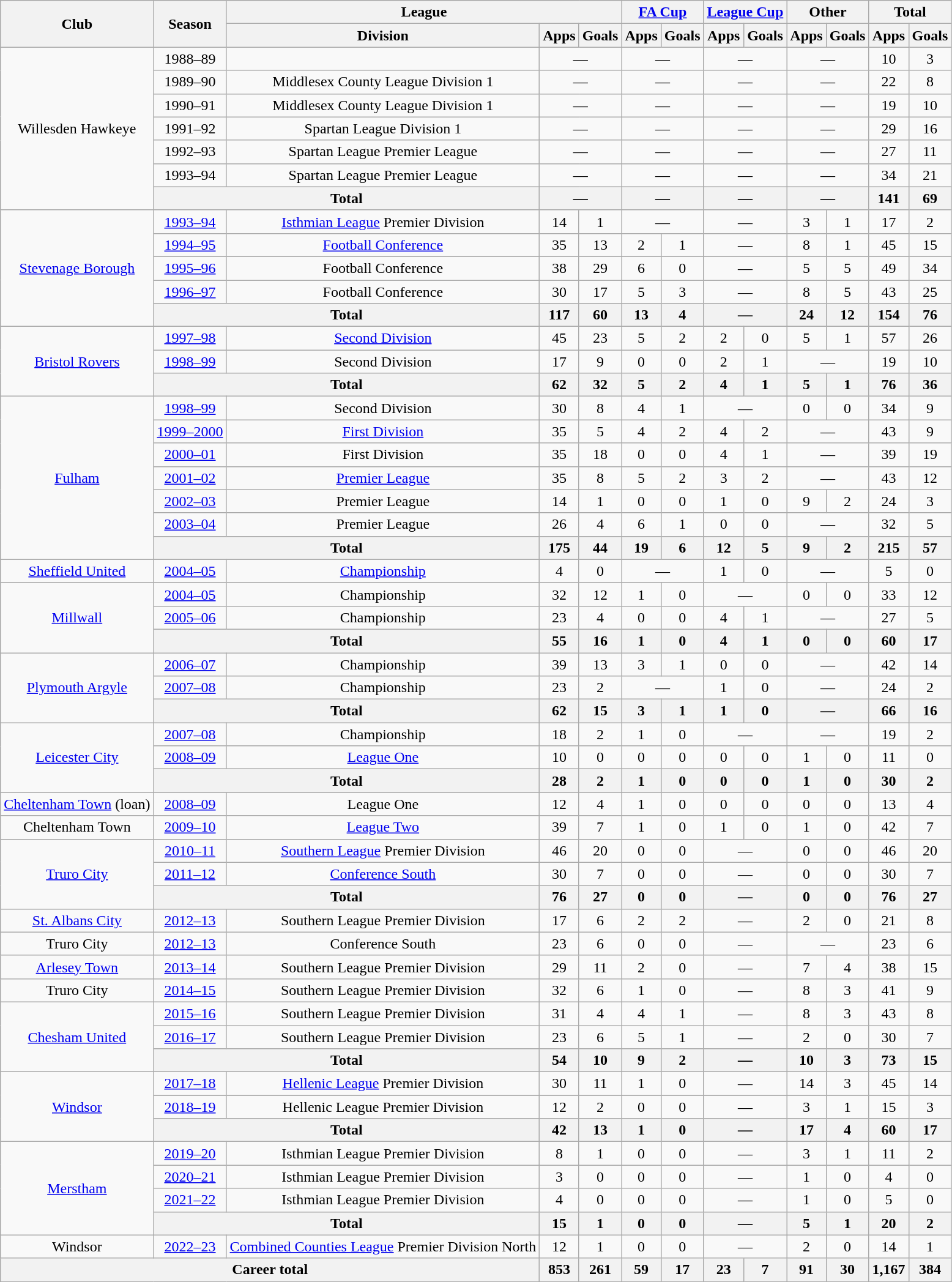<table class="wikitable" style="text-align:center">
<tr>
<th rowspan="2">Club</th>
<th rowspan="2">Season</th>
<th colspan="3">League</th>
<th colspan="2"><a href='#'>FA Cup</a></th>
<th colspan="2"><a href='#'>League Cup</a></th>
<th colspan="2">Other</th>
<th colspan="2">Total</th>
</tr>
<tr>
<th>Division</th>
<th>Apps</th>
<th>Goals</th>
<th>Apps</th>
<th>Goals</th>
<th>Apps</th>
<th>Goals</th>
<th>Apps</th>
<th>Goals</th>
<th>Apps</th>
<th>Goals</th>
</tr>
<tr>
<td rowspan="7">Willesden Hawkeye</td>
<td>1988–89</td>
<td></td>
<td colspan="2">—</td>
<td colspan="2">—</td>
<td colspan="2">—</td>
<td colspan="2">—</td>
<td>10</td>
<td>3</td>
</tr>
<tr>
<td>1989–90</td>
<td>Middlesex County League Division 1</td>
<td colspan="2">—</td>
<td colspan="2">—</td>
<td colspan="2">—</td>
<td colspan="2">—</td>
<td>22</td>
<td>8</td>
</tr>
<tr>
<td>1990–91</td>
<td>Middlesex County League Division 1</td>
<td colspan="2">—</td>
<td colspan="2">—</td>
<td colspan="2">—</td>
<td colspan="2">—</td>
<td>19</td>
<td>10</td>
</tr>
<tr>
<td>1991–92</td>
<td>Spartan League Division 1</td>
<td colspan="2">—</td>
<td colspan="2">—</td>
<td colspan="2">—</td>
<td colspan="2">—</td>
<td>29</td>
<td>16</td>
</tr>
<tr>
<td>1992–93</td>
<td>Spartan League Premier League</td>
<td colspan="2">—</td>
<td colspan="2">—</td>
<td colspan="2">—</td>
<td colspan="2">—</td>
<td>27</td>
<td>11</td>
</tr>
<tr>
<td>1993–94</td>
<td>Spartan League Premier League</td>
<td colspan="2">—</td>
<td colspan="2">—</td>
<td colspan="2">—</td>
<td colspan="2">—</td>
<td>34</td>
<td>21</td>
</tr>
<tr>
<th colspan="2">Total</th>
<th colspan="2">—</th>
<th colspan="2">—</th>
<th colspan="2">—</th>
<th colspan="2">—</th>
<th>141</th>
<th>69</th>
</tr>
<tr>
<td rowspan="5"><a href='#'>Stevenage Borough</a></td>
<td><a href='#'>1993–94</a></td>
<td><a href='#'>Isthmian League</a> Premier Division</td>
<td>14</td>
<td>1</td>
<td colspan="2">—</td>
<td colspan="2">—</td>
<td>3</td>
<td>1</td>
<td>17</td>
<td>2</td>
</tr>
<tr>
<td><a href='#'>1994–95</a></td>
<td><a href='#'>Football Conference</a></td>
<td>35</td>
<td>13</td>
<td>2</td>
<td>1</td>
<td colspan="2">—</td>
<td>8</td>
<td>1</td>
<td>45</td>
<td>15</td>
</tr>
<tr>
<td><a href='#'>1995–96</a></td>
<td>Football Conference</td>
<td>38</td>
<td>29</td>
<td>6</td>
<td>0</td>
<td colspan="2">—</td>
<td>5</td>
<td>5</td>
<td>49</td>
<td>34</td>
</tr>
<tr>
<td><a href='#'>1996–97</a></td>
<td>Football Conference</td>
<td>30</td>
<td>17</td>
<td>5</td>
<td>3</td>
<td colspan="2">—</td>
<td>8</td>
<td>5</td>
<td>43</td>
<td>25</td>
</tr>
<tr>
<th colspan="2">Total</th>
<th>117</th>
<th>60</th>
<th>13</th>
<th>4</th>
<th colspan="2">—</th>
<th>24</th>
<th>12</th>
<th>154</th>
<th>76</th>
</tr>
<tr>
<td rowspan="3"><a href='#'>Bristol Rovers</a></td>
<td><a href='#'>1997–98</a></td>
<td><a href='#'>Second Division</a></td>
<td>45</td>
<td>23</td>
<td>5</td>
<td>2</td>
<td>2</td>
<td>0</td>
<td>5</td>
<td>1</td>
<td>57</td>
<td>26</td>
</tr>
<tr>
<td><a href='#'>1998–99</a></td>
<td>Second Division</td>
<td>17</td>
<td>9</td>
<td>0</td>
<td>0</td>
<td>2</td>
<td>1</td>
<td colspan="2">—</td>
<td>19</td>
<td>10</td>
</tr>
<tr>
<th colspan="2">Total</th>
<th>62</th>
<th>32</th>
<th>5</th>
<th>2</th>
<th>4</th>
<th>1</th>
<th>5</th>
<th>1</th>
<th>76</th>
<th>36</th>
</tr>
<tr>
<td rowspan="7"><a href='#'>Fulham</a></td>
<td><a href='#'>1998–99</a></td>
<td>Second Division</td>
<td>30</td>
<td>8</td>
<td>4</td>
<td>1</td>
<td colspan="2">—</td>
<td>0</td>
<td>0</td>
<td>34</td>
<td>9</td>
</tr>
<tr>
<td><a href='#'>1999–2000</a></td>
<td><a href='#'>First Division</a></td>
<td>35</td>
<td>5</td>
<td>4</td>
<td>2</td>
<td>4</td>
<td>2</td>
<td colspan="2">—</td>
<td>43</td>
<td>9</td>
</tr>
<tr>
<td><a href='#'>2000–01</a></td>
<td>First Division</td>
<td>35</td>
<td>18</td>
<td>0</td>
<td>0</td>
<td>4</td>
<td>1</td>
<td colspan="2">—</td>
<td>39</td>
<td>19</td>
</tr>
<tr>
<td><a href='#'>2001–02</a></td>
<td><a href='#'>Premier League</a></td>
<td>35</td>
<td>8</td>
<td>5</td>
<td>2</td>
<td>3</td>
<td>2</td>
<td colspan="2">—</td>
<td>43</td>
<td>12</td>
</tr>
<tr>
<td><a href='#'>2002–03</a></td>
<td>Premier League</td>
<td>14</td>
<td>1</td>
<td>0</td>
<td>0</td>
<td>1</td>
<td>0</td>
<td>9</td>
<td>2</td>
<td>24</td>
<td>3</td>
</tr>
<tr>
<td><a href='#'>2003–04</a></td>
<td>Premier League</td>
<td>26</td>
<td>4</td>
<td>6</td>
<td>1</td>
<td>0</td>
<td>0</td>
<td colspan="2">—</td>
<td>32</td>
<td>5</td>
</tr>
<tr>
<th colspan="2">Total</th>
<th>175</th>
<th>44</th>
<th>19</th>
<th>6</th>
<th>12</th>
<th>5</th>
<th>9</th>
<th>2</th>
<th>215</th>
<th>57</th>
</tr>
<tr>
<td><a href='#'>Sheffield United</a></td>
<td><a href='#'>2004–05</a></td>
<td><a href='#'>Championship</a></td>
<td>4</td>
<td>0</td>
<td colspan="2">—</td>
<td>1</td>
<td>0</td>
<td colspan="2">—</td>
<td>5</td>
<td>0</td>
</tr>
<tr>
<td rowspan="3"><a href='#'>Millwall</a></td>
<td><a href='#'>2004–05</a></td>
<td>Championship</td>
<td>32</td>
<td>12</td>
<td>1</td>
<td>0</td>
<td colspan="2">—</td>
<td>0</td>
<td>0</td>
<td>33</td>
<td>12</td>
</tr>
<tr>
<td><a href='#'>2005–06</a></td>
<td>Championship</td>
<td>23</td>
<td>4</td>
<td>0</td>
<td>0</td>
<td>4</td>
<td>1</td>
<td colspan="2">—</td>
<td>27</td>
<td>5</td>
</tr>
<tr>
<th colspan="2">Total</th>
<th>55</th>
<th>16</th>
<th>1</th>
<th>0</th>
<th>4</th>
<th>1</th>
<th>0</th>
<th>0</th>
<th>60</th>
<th>17</th>
</tr>
<tr>
<td rowspan="3"><a href='#'>Plymouth Argyle</a></td>
<td><a href='#'>2006–07</a></td>
<td>Championship</td>
<td>39</td>
<td>13</td>
<td>3</td>
<td>1</td>
<td>0</td>
<td>0</td>
<td colspan="2">—</td>
<td>42</td>
<td>14</td>
</tr>
<tr>
<td><a href='#'>2007–08</a></td>
<td>Championship</td>
<td>23</td>
<td>2</td>
<td colspan="2">—</td>
<td>1</td>
<td>0</td>
<td colspan="2">—</td>
<td>24</td>
<td>2</td>
</tr>
<tr>
<th colspan="2">Total</th>
<th>62</th>
<th>15</th>
<th>3</th>
<th>1</th>
<th>1</th>
<th>0</th>
<th colspan="2">—</th>
<th>66</th>
<th>16</th>
</tr>
<tr>
<td rowspan="3"><a href='#'>Leicester City</a></td>
<td><a href='#'>2007–08</a></td>
<td>Championship</td>
<td>18</td>
<td>2</td>
<td>1</td>
<td>0</td>
<td colspan="2">—</td>
<td colspan="2">—</td>
<td>19</td>
<td>2</td>
</tr>
<tr>
<td><a href='#'>2008–09</a></td>
<td><a href='#'>League One</a></td>
<td>10</td>
<td>0</td>
<td>0</td>
<td>0</td>
<td>0</td>
<td>0</td>
<td>1</td>
<td>0</td>
<td>11</td>
<td>0</td>
</tr>
<tr>
<th colspan="2">Total</th>
<th>28</th>
<th>2</th>
<th>1</th>
<th>0</th>
<th>0</th>
<th>0</th>
<th>1</th>
<th>0</th>
<th>30</th>
<th>2</th>
</tr>
<tr>
<td><a href='#'>Cheltenham Town</a> (loan)</td>
<td><a href='#'>2008–09</a></td>
<td>League One</td>
<td>12</td>
<td>4</td>
<td>1</td>
<td>0</td>
<td>0</td>
<td>0</td>
<td>0</td>
<td>0</td>
<td>13</td>
<td>4</td>
</tr>
<tr>
<td>Cheltenham Town</td>
<td><a href='#'>2009–10</a></td>
<td><a href='#'>League Two</a></td>
<td>39</td>
<td>7</td>
<td>1</td>
<td>0</td>
<td>1</td>
<td>0</td>
<td>1</td>
<td>0</td>
<td>42</td>
<td>7</td>
</tr>
<tr>
<td rowspan="3"><a href='#'>Truro City</a></td>
<td><a href='#'>2010–11</a></td>
<td><a href='#'>Southern League</a> Premier Division</td>
<td>46</td>
<td>20</td>
<td>0</td>
<td>0</td>
<td colspan="2">—</td>
<td>0</td>
<td>0</td>
<td>46</td>
<td>20</td>
</tr>
<tr>
<td><a href='#'>2011–12</a></td>
<td><a href='#'>Conference South</a></td>
<td>30</td>
<td>7</td>
<td>0</td>
<td>0</td>
<td colspan="2">—</td>
<td>0</td>
<td>0</td>
<td>30</td>
<td>7</td>
</tr>
<tr>
<th colspan="2">Total</th>
<th>76</th>
<th>27</th>
<th>0</th>
<th>0</th>
<th colspan="2">—</th>
<th>0</th>
<th>0</th>
<th>76</th>
<th>27</th>
</tr>
<tr>
<td><a href='#'>St. Albans City</a></td>
<td><a href='#'>2012–13</a></td>
<td>Southern League Premier Division</td>
<td>17</td>
<td>6</td>
<td>2</td>
<td>2</td>
<td colspan="2">—</td>
<td>2</td>
<td>0</td>
<td>21</td>
<td>8</td>
</tr>
<tr>
<td>Truro City</td>
<td><a href='#'>2012–13</a></td>
<td>Conference South</td>
<td>23</td>
<td>6</td>
<td>0</td>
<td>0</td>
<td colspan="2">—</td>
<td colspan="2">—</td>
<td>23</td>
<td>6</td>
</tr>
<tr>
<td><a href='#'>Arlesey Town</a></td>
<td><a href='#'>2013–14</a></td>
<td>Southern League Premier Division</td>
<td>29</td>
<td>11</td>
<td>2</td>
<td>0</td>
<td colspan="2">—</td>
<td>7</td>
<td>4</td>
<td>38</td>
<td>15</td>
</tr>
<tr>
<td>Truro City</td>
<td><a href='#'>2014–15</a></td>
<td>Southern League Premier Division</td>
<td>32</td>
<td>6</td>
<td>1</td>
<td>0</td>
<td colspan="2">—</td>
<td>8</td>
<td>3</td>
<td>41</td>
<td>9</td>
</tr>
<tr>
<td rowspan="3"><a href='#'>Chesham United</a></td>
<td><a href='#'>2015–16</a></td>
<td>Southern League Premier Division</td>
<td>31</td>
<td>4</td>
<td>4</td>
<td>1</td>
<td colspan="2">—</td>
<td>8</td>
<td>3</td>
<td>43</td>
<td>8</td>
</tr>
<tr>
<td><a href='#'>2016–17</a></td>
<td>Southern League Premier Division</td>
<td>23</td>
<td>6</td>
<td>5</td>
<td>1</td>
<td colspan="2">—</td>
<td>2</td>
<td>0</td>
<td>30</td>
<td>7</td>
</tr>
<tr>
<th colspan="2">Total</th>
<th>54</th>
<th>10</th>
<th>9</th>
<th>2</th>
<th colspan="2">—</th>
<th>10</th>
<th>3</th>
<th>73</th>
<th>15</th>
</tr>
<tr>
<td rowspan="3"><a href='#'>Windsor</a></td>
<td><a href='#'>2017–18</a></td>
<td><a href='#'>Hellenic League</a> Premier Division</td>
<td>30</td>
<td>11</td>
<td>1</td>
<td>0</td>
<td colspan="2">—</td>
<td>14</td>
<td>3</td>
<td>45</td>
<td>14</td>
</tr>
<tr>
<td><a href='#'>2018–19</a></td>
<td>Hellenic League Premier Division</td>
<td>12</td>
<td>2</td>
<td>0</td>
<td>0</td>
<td colspan="2">—</td>
<td>3</td>
<td>1</td>
<td>15</td>
<td>3</td>
</tr>
<tr>
<th colspan="2">Total</th>
<th>42</th>
<th>13</th>
<th>1</th>
<th>0</th>
<th colspan="2">—</th>
<th>17</th>
<th>4</th>
<th>60</th>
<th>17</th>
</tr>
<tr>
<td rowspan="4"><a href='#'>Merstham</a></td>
<td><a href='#'>2019–20</a></td>
<td>Isthmian League Premier Division</td>
<td>8</td>
<td>1</td>
<td>0</td>
<td>0</td>
<td colspan="2">—</td>
<td>3</td>
<td>1</td>
<td>11</td>
<td>2</td>
</tr>
<tr>
<td><a href='#'>2020–21</a></td>
<td>Isthmian League Premier Division</td>
<td>3</td>
<td>0</td>
<td>0</td>
<td>0</td>
<td colspan="2">—</td>
<td>1</td>
<td>0</td>
<td>4</td>
<td>0</td>
</tr>
<tr>
<td><a href='#'>2021–22</a></td>
<td>Isthmian League Premier Division</td>
<td>4</td>
<td>0</td>
<td>0</td>
<td>0</td>
<td colspan="2">—</td>
<td>1</td>
<td>0</td>
<td>5</td>
<td>0</td>
</tr>
<tr>
<th colspan="2">Total</th>
<th>15</th>
<th>1</th>
<th>0</th>
<th>0</th>
<th colspan="2">—</th>
<th>5</th>
<th>1</th>
<th>20</th>
<th>2</th>
</tr>
<tr>
<td>Windsor</td>
<td><a href='#'>2022–23</a></td>
<td><a href='#'>Combined Counties League</a> Premier Division North</td>
<td>12</td>
<td>1</td>
<td>0</td>
<td>0</td>
<td colspan="2">—</td>
<td>2</td>
<td>0</td>
<td>14</td>
<td>1</td>
</tr>
<tr>
<th colspan="3">Career total</th>
<th>853</th>
<th>261</th>
<th>59</th>
<th>17</th>
<th>23</th>
<th>7</th>
<th>91</th>
<th>30</th>
<th>1,167</th>
<th>384</th>
</tr>
</table>
